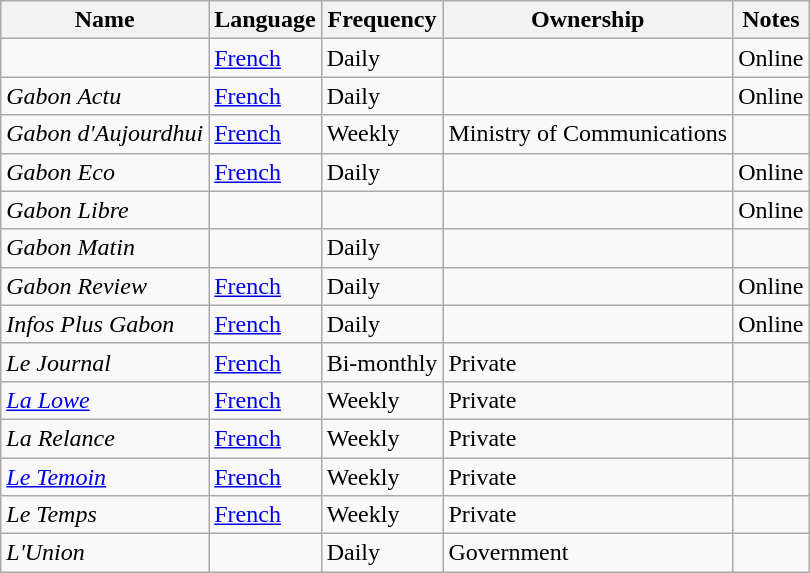<table class="wikitable sortable">
<tr>
<th>Name</th>
<th>Language</th>
<th>Frequency</th>
<th>Ownership</th>
<th>Notes</th>
</tr>
<tr>
<td></td>
<td><a href='#'>French</a></td>
<td>Daily</td>
<td></td>
<td>Online</td>
</tr>
<tr>
<td><em>Gabon Actu</em></td>
<td><a href='#'>French</a></td>
<td>Daily</td>
<td></td>
<td>Online</td>
</tr>
<tr>
<td><em>Gabon d'Aujourdhui</em></td>
<td><a href='#'>French</a></td>
<td>Weekly</td>
<td>Ministry of Communications</td>
<td></td>
</tr>
<tr>
<td><em>Gabon Eco</em></td>
<td><a href='#'>French</a></td>
<td>Daily</td>
<td></td>
<td>Online</td>
</tr>
<tr>
<td><em>Gabon Libre</em></td>
<td></td>
<td></td>
<td></td>
<td>Online</td>
</tr>
<tr>
<td><em>Gabon Matin</em></td>
<td></td>
<td>Daily</td>
<td></td>
<td></td>
</tr>
<tr>
<td><em>Gabon Review</em></td>
<td><a href='#'>French</a></td>
<td>Daily</td>
<td></td>
<td>Online</td>
</tr>
<tr>
<td><em>Infos Plus Gabon</em></td>
<td><a href='#'>French</a></td>
<td>Daily</td>
<td></td>
<td>Online</td>
</tr>
<tr>
<td><em>Le Journal</em></td>
<td><a href='#'>French</a></td>
<td>Bi-monthly</td>
<td>Private</td>
<td></td>
</tr>
<tr>
<td><em><a href='#'>La Lowe</a></em></td>
<td><a href='#'>French</a></td>
<td>Weekly</td>
<td>Private</td>
<td></td>
</tr>
<tr>
<td><em>La Relance</em></td>
<td><a href='#'>French</a></td>
<td>Weekly</td>
<td>Private</td>
<td></td>
</tr>
<tr>
<td><em><a href='#'>Le Temoin</a></em></td>
<td><a href='#'>French</a></td>
<td>Weekly</td>
<td>Private</td>
<td></td>
</tr>
<tr>
<td><em>Le Temps</em></td>
<td><a href='#'>French</a></td>
<td>Weekly</td>
<td>Private</td>
<td></td>
</tr>
<tr>
<td><em>L'Union</em></td>
<td></td>
<td>Daily</td>
<td>Government</td>
<td></td>
</tr>
</table>
